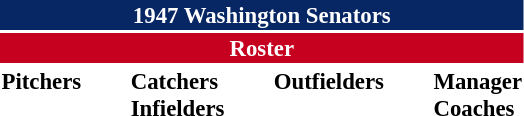<table class="toccolours" style="font-size: 95%;">
<tr>
<th colspan="10" style="background-color: #072764; color: white; text-align: center;">1947 Washington Senators</th>
</tr>
<tr>
<td colspan="10" style="background-color: #c6011f; color: white; text-align: center;"><strong>Roster</strong></td>
</tr>
<tr>
<td valign="top"><strong>Pitchers</strong><br>













</td>
<td width="25px"></td>
<td valign="top"><strong>Catchers</strong><br>


<strong>Infielders</strong>








</td>
<td width="25px"></td>
<td valign="top"><strong>Outfielders</strong><br>







</td>
<td width="25px"></td>
<td valign="top"><strong>Manager</strong><br>
<strong>Coaches</strong>




</td>
</tr>
<tr>
</tr>
</table>
